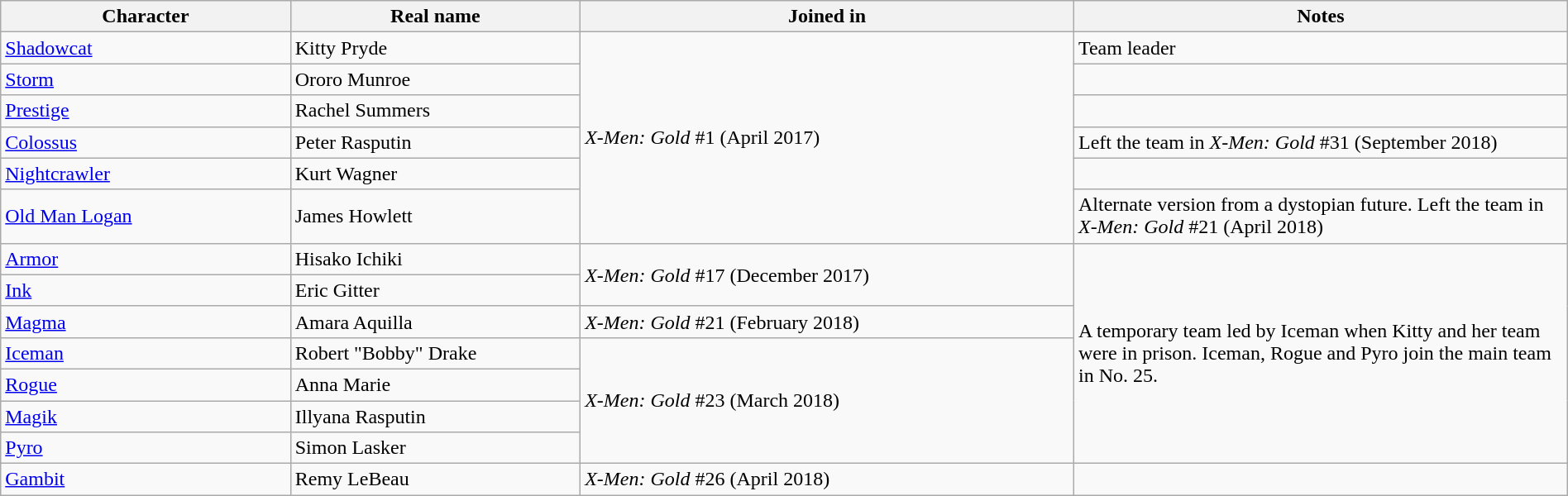<table class="wikitable collapsible" style="margin:1em auto 1em auto;">
<tr>
<th width="18.5%">Character</th>
<th width="18.5%">Real name</th>
<th width="31.5%">Joined in</th>
<th>Notes</th>
</tr>
<tr>
<td><a href='#'>Shadowcat</a></td>
<td>Kitty Pryde</td>
<td rowspan="6"><em>X-Men: Gold</em> #1 (April 2017)</td>
<td>Team leader</td>
</tr>
<tr>
<td><a href='#'>Storm</a></td>
<td>Ororo Munroe</td>
<td></td>
</tr>
<tr>
<td><a href='#'>Prestige</a></td>
<td>Rachel Summers</td>
<td></td>
</tr>
<tr>
<td><a href='#'>Colossus</a></td>
<td>Peter Rasputin</td>
<td>Left the team in <em>X-Men: Gold</em> #31 (September 2018)</td>
</tr>
<tr>
<td><a href='#'>Nightcrawler</a></td>
<td>Kurt Wagner</td>
<td></td>
</tr>
<tr>
<td><a href='#'>Old Man Logan</a></td>
<td>James Howlett</td>
<td>Alternate version from a dystopian future. Left the team in <em>X-Men: Gold</em> #21 (April 2018)</td>
</tr>
<tr>
<td><a href='#'>Armor</a></td>
<td>Hisako Ichiki</td>
<td rowspan="2"><em>X-Men: Gold</em> #17 (December 2017)</td>
<td rowspan="7">A temporary team led by Iceman when Kitty and her team were in prison. Iceman, Rogue and Pyro join the main team in No. 25.</td>
</tr>
<tr>
<td><a href='#'>Ink</a></td>
<td>Eric Gitter</td>
</tr>
<tr>
<td><a href='#'>Magma</a></td>
<td>Amara Aquilla</td>
<td><em>X-Men: Gold</em> #21 (February 2018)</td>
</tr>
<tr>
<td><a href='#'>Iceman</a></td>
<td>Robert "Bobby" Drake</td>
<td rowspan="4"><em>X-Men: Gold</em> #23 (March 2018)</td>
</tr>
<tr>
<td><a href='#'>Rogue</a></td>
<td>Anna Marie</td>
</tr>
<tr>
<td><a href='#'>Magik</a></td>
<td>Illyana Rasputin</td>
</tr>
<tr>
<td><a href='#'>Pyro</a></td>
<td>Simon Lasker</td>
</tr>
<tr>
<td><a href='#'>Gambit</a></td>
<td>Remy LeBeau</td>
<td><em>X-Men: Gold</em> #26 (April 2018)</td>
<td></td>
</tr>
</table>
